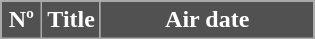<table class=wikitable style="background:#FFFFFF">
<tr style="color:#FFFFFF">
<th style="background:#515151; width:20px">Nº</th>
<th style="background:#515151">Title</th>
<th style="background:#515151; width:135px">Air date<br>





















</th>
</tr>
</table>
